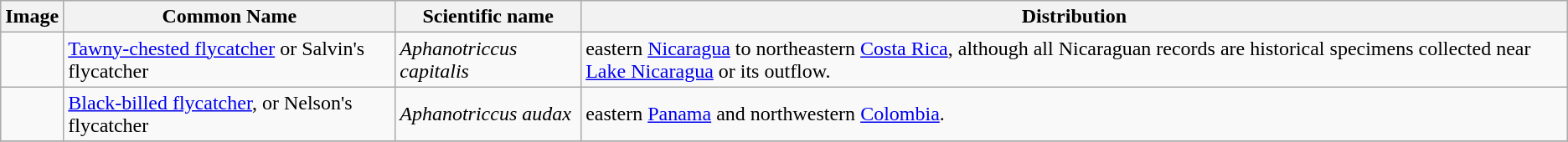<table class="wikitable">
<tr>
<th>Image</th>
<th>Common Name</th>
<th>Scientific name</th>
<th>Distribution</th>
</tr>
<tr>
<td></td>
<td><a href='#'>Tawny-chested flycatcher</a> or Salvin's flycatcher</td>
<td><em>Aphanotriccus capitalis</em></td>
<td>eastern <a href='#'>Nicaragua</a> to northeastern <a href='#'>Costa Rica</a>, although all Nicaraguan records are historical specimens collected near <a href='#'>Lake Nicaragua</a> or its outflow.</td>
</tr>
<tr>
<td></td>
<td><a href='#'>Black-billed flycatcher</a>,  or Nelson's flycatcher</td>
<td><em>Aphanotriccus audax</em></td>
<td>eastern <a href='#'>Panama</a> and northwestern <a href='#'>Colombia</a>.</td>
</tr>
<tr>
</tr>
</table>
